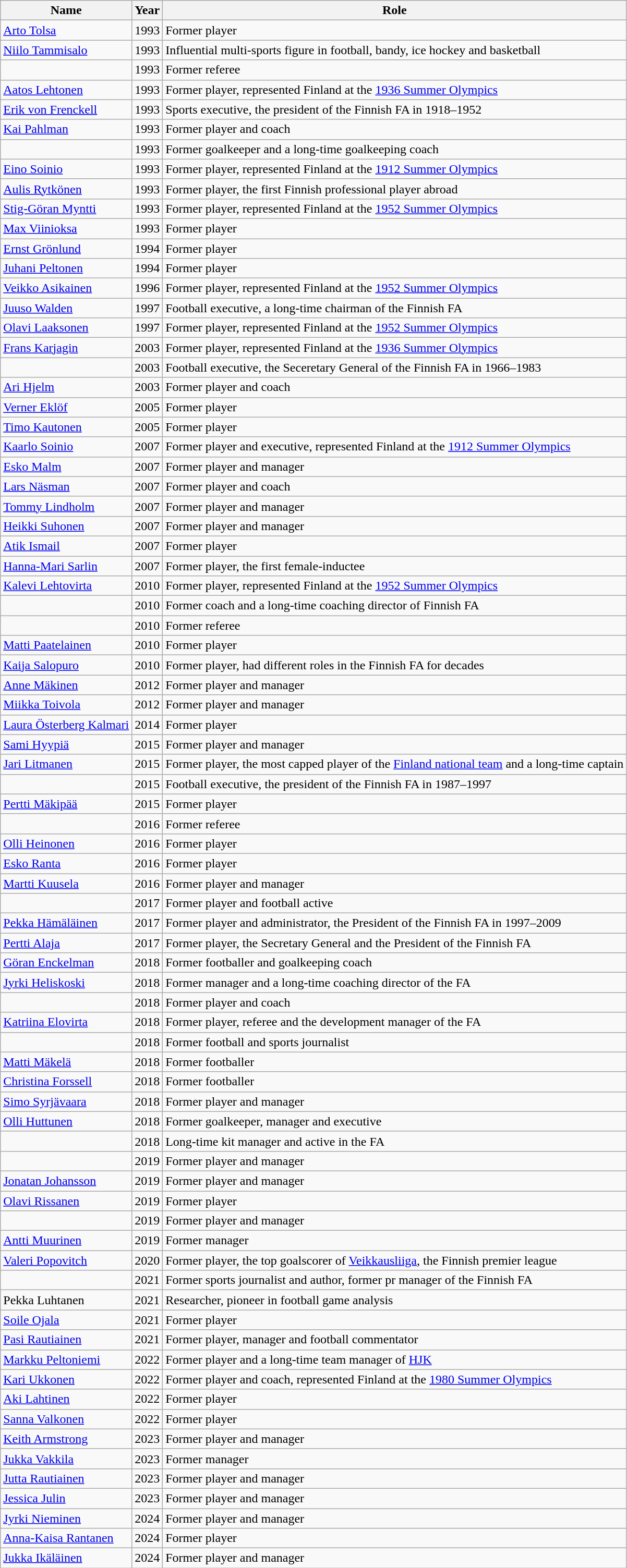<table class="wikitable">
<tr>
<th>Name</th>
<th>Year</th>
<th>Role</th>
</tr>
<tr>
<td> <a href='#'>Arto Tolsa</a></td>
<td>1993</td>
<td>Former player</td>
</tr>
<tr>
<td> <a href='#'>Niilo Tammisalo</a></td>
<td>1993</td>
<td>Influential multi-sports figure in football, bandy, ice hockey and basketball</td>
</tr>
<tr>
<td> </td>
<td>1993</td>
<td>Former referee</td>
</tr>
<tr>
<td> <a href='#'>Aatos Lehtonen</a></td>
<td>1993</td>
<td>Former player, represented Finland at the <a href='#'>1936 Summer Olympics</a></td>
</tr>
<tr>
<td> <a href='#'>Erik von Frenckell</a></td>
<td>1993</td>
<td>Sports executive, the president of the Finnish FA in 1918–1952</td>
</tr>
<tr>
<td> <a href='#'>Kai Pahlman</a></td>
<td>1993</td>
<td>Former player and coach</td>
</tr>
<tr>
<td> </td>
<td>1993</td>
<td>Former goalkeeper and a long-time goalkeeping coach</td>
</tr>
<tr>
<td> <a href='#'>Eino Soinio</a></td>
<td>1993</td>
<td>Former player, represented Finland at the <a href='#'>1912 Summer Olympics</a></td>
</tr>
<tr>
<td> <a href='#'>Aulis Rytkönen</a></td>
<td>1993</td>
<td>Former player, the first Finnish professional player abroad</td>
</tr>
<tr>
<td> <a href='#'>Stig-Göran Myntti</a></td>
<td>1993</td>
<td>Former player, represented Finland at the <a href='#'>1952 Summer Olympics</a></td>
</tr>
<tr>
<td> <a href='#'>Max Viinioksa</a></td>
<td>1993</td>
<td>Former player</td>
</tr>
<tr>
<td> <a href='#'>Ernst Grönlund</a></td>
<td>1994</td>
<td>Former player</td>
</tr>
<tr>
<td> <a href='#'>Juhani Peltonen</a></td>
<td>1994</td>
<td>Former player</td>
</tr>
<tr>
<td> <a href='#'>Veikko Asikainen</a></td>
<td>1996</td>
<td>Former player, represented Finland at the <a href='#'>1952 Summer Olympics</a></td>
</tr>
<tr>
<td> <a href='#'>Juuso Walden</a></td>
<td>1997</td>
<td>Football executive, a long-time chairman of the Finnish FA</td>
</tr>
<tr>
<td> <a href='#'>Olavi Laaksonen</a></td>
<td>1997</td>
<td>Former player, represented Finland at the <a href='#'>1952 Summer Olympics</a></td>
</tr>
<tr>
<td> <a href='#'>Frans Karjagin</a></td>
<td>2003</td>
<td>Former player, represented Finland at the <a href='#'>1936 Summer Olympics</a></td>
</tr>
<tr>
<td> </td>
<td>2003</td>
<td>Football executive, the Seceretary General of the Finnish FA in 1966–1983</td>
</tr>
<tr>
<td> <a href='#'>Ari Hjelm</a></td>
<td>2003</td>
<td>Former player and coach</td>
</tr>
<tr>
<td> <a href='#'>Verner Eklöf</a></td>
<td>2005</td>
<td>Former player</td>
</tr>
<tr>
<td> <a href='#'>Timo Kautonen</a></td>
<td>2005</td>
<td>Former player</td>
</tr>
<tr>
<td> <a href='#'>Kaarlo Soinio</a></td>
<td>2007</td>
<td>Former player and executive, represented Finland at the <a href='#'>1912 Summer Olympics</a></td>
</tr>
<tr>
<td> <a href='#'>Esko Malm</a></td>
<td>2007</td>
<td>Former player and manager</td>
</tr>
<tr>
<td> <a href='#'>Lars Näsman</a></td>
<td>2007</td>
<td>Former player and coach</td>
</tr>
<tr>
<td> <a href='#'>Tommy Lindholm</a></td>
<td>2007</td>
<td>Former player and manager</td>
</tr>
<tr>
<td> <a href='#'>Heikki Suhonen</a></td>
<td>2007</td>
<td>Former player and manager</td>
</tr>
<tr>
<td> <a href='#'>Atik Ismail</a></td>
<td>2007</td>
<td>Former player</td>
</tr>
<tr>
<td> <a href='#'>Hanna-Mari Sarlin</a></td>
<td>2007</td>
<td>Former player, the first female-inductee</td>
</tr>
<tr>
<td> <a href='#'>Kalevi Lehtovirta</a></td>
<td>2010</td>
<td>Former player, represented Finland at the <a href='#'>1952 Summer Olympics</a></td>
</tr>
<tr>
<td> </td>
<td>2010</td>
<td>Former coach and a long-time coaching director of Finnish FA</td>
</tr>
<tr>
<td> </td>
<td>2010</td>
<td>Former referee</td>
</tr>
<tr>
<td> <a href='#'>Matti Paatelainen</a></td>
<td>2010</td>
<td>Former player</td>
</tr>
<tr>
<td> <a href='#'>Kaija Salopuro</a></td>
<td>2010</td>
<td>Former player, had different roles in the Finnish FA for decades</td>
</tr>
<tr>
<td> <a href='#'>Anne Mäkinen</a></td>
<td>2012</td>
<td>Former player and manager</td>
</tr>
<tr>
<td> <a href='#'>Miikka Toivola</a></td>
<td>2012</td>
<td>Former player and manager</td>
</tr>
<tr>
<td> <a href='#'>Laura Österberg Kalmari</a></td>
<td>2014</td>
<td>Former player</td>
</tr>
<tr>
<td> <a href='#'>Sami Hyypiä</a></td>
<td>2015</td>
<td>Former player and manager</td>
</tr>
<tr>
<td> <a href='#'>Jari Litmanen</a></td>
<td>2015</td>
<td>Former player, the most capped player of the <a href='#'>Finland national team</a> and a long-time captain</td>
</tr>
<tr>
<td> </td>
<td>2015</td>
<td>Football executive, the president of the Finnish FA in 1987–1997</td>
</tr>
<tr>
<td> <a href='#'>Pertti Mäkipää</a></td>
<td>2015</td>
<td>Former player</td>
</tr>
<tr>
<td>  </td>
<td>2016</td>
<td>Former referee</td>
</tr>
<tr>
<td> <a href='#'>Olli Heinonen</a></td>
<td>2016</td>
<td>Former player</td>
</tr>
<tr>
<td> <a href='#'>Esko Ranta</a></td>
<td>2016</td>
<td>Former player</td>
</tr>
<tr>
<td> <a href='#'>Martti Kuusela</a></td>
<td>2016</td>
<td>Former player and manager</td>
</tr>
<tr>
<td> </td>
<td>2017</td>
<td>Former player and football active</td>
</tr>
<tr>
<td> <a href='#'>Pekka Hämäläinen</a></td>
<td>2017</td>
<td>Former player and administrator, the President of the Finnish FA in 1997–2009</td>
</tr>
<tr>
<td> <a href='#'>Pertti Alaja</a></td>
<td>2017</td>
<td>Former player, the Secretary General and the President of the Finnish FA</td>
</tr>
<tr>
<td> <a href='#'>Göran Enckelman</a></td>
<td>2018</td>
<td>Former footballer and goalkeeping coach</td>
</tr>
<tr>
<td> <a href='#'>Jyrki Heliskoski</a></td>
<td>2018</td>
<td>Former manager and a long-time coaching director of the FA</td>
</tr>
<tr>
<td> </td>
<td>2018</td>
<td>Former player and coach</td>
</tr>
<tr>
<td> <a href='#'>Katriina Elovirta</a></td>
<td>2018</td>
<td>Former player, referee and the development manager of the FA</td>
</tr>
<tr>
<td> </td>
<td>2018</td>
<td>Former football and sports journalist</td>
</tr>
<tr>
<td> <a href='#'>Matti Mäkelä</a></td>
<td>2018</td>
<td>Former footballer</td>
</tr>
<tr>
<td> <a href='#'>Christina Forssell</a></td>
<td>2018</td>
<td>Former footballer</td>
</tr>
<tr>
<td> <a href='#'>Simo Syrjävaara</a></td>
<td>2018</td>
<td>Former player and manager</td>
</tr>
<tr>
<td> <a href='#'>Olli Huttunen</a></td>
<td>2018</td>
<td>Former goalkeeper, manager and executive</td>
</tr>
<tr>
<td> </td>
<td>2018</td>
<td>Long-time kit manager and active in the FA</td>
</tr>
<tr>
<td> </td>
<td>2019</td>
<td>Former player and manager</td>
</tr>
<tr>
<td> <a href='#'>Jonatan Johansson</a></td>
<td>2019</td>
<td>Former player and manager</td>
</tr>
<tr>
<td> <a href='#'>Olavi Rissanen</a></td>
<td>2019</td>
<td>Former player</td>
</tr>
<tr>
<td> </td>
<td>2019</td>
<td>Former player and manager</td>
</tr>
<tr>
<td> <a href='#'>Antti Muurinen</a></td>
<td>2019</td>
<td>Former manager</td>
</tr>
<tr>
<td> <a href='#'>Valeri Popovitch</a></td>
<td>2020</td>
<td>Former player, the top goalscorer of <a href='#'>Veikkausliiga</a>, the Finnish premier league</td>
</tr>
<tr>
<td> </td>
<td>2021</td>
<td>Former sports journalist and author, former pr manager of the Finnish FA</td>
</tr>
<tr>
<td> Pekka Luhtanen</td>
<td>2021</td>
<td>Researcher, pioneer in football game analysis</td>
</tr>
<tr>
<td> <a href='#'>Soile Ojala</a></td>
<td>2021</td>
<td>Former player</td>
</tr>
<tr>
<td> <a href='#'>Pasi Rautiainen</a></td>
<td>2021</td>
<td>Former player, manager and football commentator</td>
</tr>
<tr>
<td> <a href='#'>Markku Peltoniemi</a></td>
<td>2022</td>
<td>Former player and a long-time team manager of <a href='#'>HJK</a></td>
</tr>
<tr>
<td> <a href='#'>Kari Ukkonen</a></td>
<td>2022</td>
<td>Former player and coach, represented Finland at the <a href='#'>1980 Summer Olympics</a></td>
</tr>
<tr>
<td> <a href='#'>Aki Lahtinen</a></td>
<td>2022</td>
<td>Former player</td>
</tr>
<tr>
<td> <a href='#'>Sanna Valkonen</a></td>
<td>2022</td>
<td>Former player</td>
</tr>
<tr>
<td> <a href='#'>Keith Armstrong</a></td>
<td>2023</td>
<td>Former player and manager</td>
</tr>
<tr>
<td> <a href='#'>Jukka Vakkila</a></td>
<td>2023</td>
<td>Former manager</td>
</tr>
<tr>
<td> <a href='#'>Jutta Rautiainen</a></td>
<td>2023</td>
<td>Former player and manager</td>
</tr>
<tr>
<td> <a href='#'>Jessica Julin</a></td>
<td>2023</td>
<td>Former player and manager</td>
</tr>
<tr>
<td> <a href='#'>Jyrki Nieminen</a></td>
<td>2024</td>
<td>Former player and manager</td>
</tr>
<tr>
<td> <a href='#'>Anna-Kaisa Rantanen</a></td>
<td>2024</td>
<td>Former player</td>
</tr>
<tr>
<td> <a href='#'>Jukka Ikäläinen</a></td>
<td>2024</td>
<td>Former player and manager</td>
</tr>
</table>
